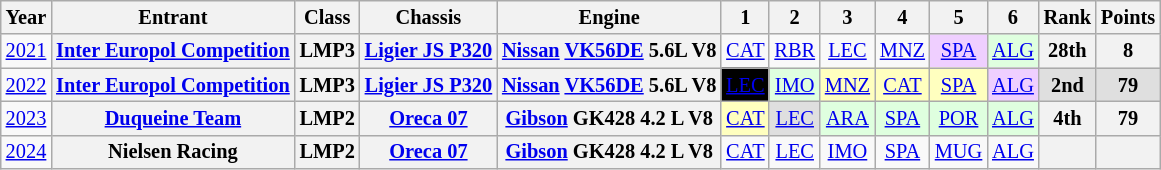<table class="wikitable" style="text-align:center; font-size:85%">
<tr>
<th>Year</th>
<th>Entrant</th>
<th>Class</th>
<th>Chassis</th>
<th>Engine</th>
<th>1</th>
<th>2</th>
<th>3</th>
<th>4</th>
<th>5</th>
<th>6</th>
<th>Rank</th>
<th>Points</th>
</tr>
<tr>
<td><a href='#'>2021</a></td>
<th nowrap><a href='#'>Inter Europol Competition</a></th>
<th>LMP3</th>
<th nowrap><a href='#'>Ligier JS P320</a></th>
<th nowrap><a href='#'>Nissan</a> <a href='#'>VK56DE</a> 5.6L V8</th>
<td nowrap><a href='#'>CAT</a></td>
<td><a href='#'>RBR</a></td>
<td><a href='#'>LEC</a></td>
<td><a href='#'>MNZ</a></td>
<td style="background:#EFCFFF;"><a href='#'>SPA</a><br></td>
<td style="background:#DFFFDF;"><a href='#'>ALG</a><br></td>
<th>28th</th>
<th>8</th>
</tr>
<tr>
<td><a href='#'>2022</a></td>
<th nowrap><a href='#'>Inter Europol Competition</a></th>
<th>LMP3</th>
<th nowrap><a href='#'>Ligier JS P320</a></th>
<th nowrap><a href='#'>Nissan</a> <a href='#'>VK56DE</a> 5.6L V8</th>
<td style="background:#000000;color:white;"><a href='#'><span>LEC</span></a><br></td>
<td style="background:#DFFFDF;"><a href='#'>IMO</a><br></td>
<td style="background:#FFFFBF;"><a href='#'>MNZ</a><br></td>
<td style="background:#FFFFBF;"><a href='#'>CAT</a><br></td>
<td style="background:#FFFFBF;"><a href='#'>SPA</a><br></td>
<td style="background:#EFCFFF;"><a href='#'>ALG</a><br></td>
<th style="background:#DFDFDF;">2nd</th>
<th style="background:#DFDFDF;">79</th>
</tr>
<tr>
<td><a href='#'>2023</a></td>
<th nowrap><a href='#'>Duqueine Team</a></th>
<th>LMP2</th>
<th nowrap><a href='#'>Oreca 07</a></th>
<th nowrap><a href='#'>Gibson</a> GK428 4.2 L V8</th>
<td style="background:#FFFFBF;"><a href='#'>CAT</a><br></td>
<td style="background:#DFDFDF;"><a href='#'>LEC</a><br></td>
<td style="background:#DFFFDF;"><a href='#'>ARA</a><br></td>
<td style="background:#DFFFDF;"><a href='#'>SPA</a><br></td>
<td style="background:#DFFFDF;"><a href='#'>POR</a><br></td>
<td style="background:#DFFFDF;"><a href='#'>ALG</a><br></td>
<th>4th</th>
<th>79</th>
</tr>
<tr>
<td><a href='#'>2024</a></td>
<th nowrap>Nielsen Racing</th>
<th>LMP2</th>
<th nowrap><a href='#'>Oreca 07</a></th>
<th nowrap><a href='#'>Gibson</a> GK428 4.2 L V8</th>
<td style="background:#;"><a href='#'>CAT</a></td>
<td style="background:#;"><a href='#'>LEC</a></td>
<td style="background:#;"><a href='#'>IMO</a></td>
<td style="background:#;"><a href='#'>SPA</a></td>
<td style="background:#;"><a href='#'>MUG</a></td>
<td style="background:#;"><a href='#'>ALG</a></td>
<th></th>
<th></th>
</tr>
</table>
